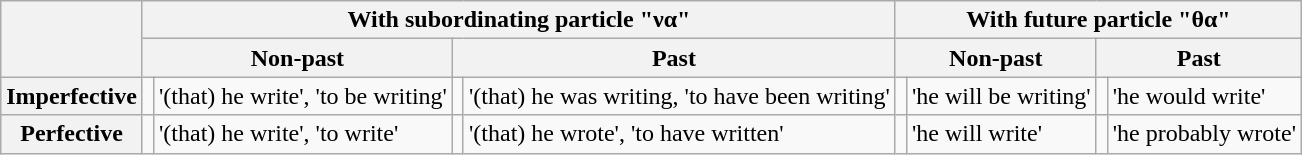<table class="wikitable">
<tr>
<th rowspan="2"></th>
<th colspan="4">With subordinating particle "να"</th>
<th colspan="4">With future particle "θα"</th>
</tr>
<tr>
<th colspan="2">Non-past</th>
<th colspan="2">Past</th>
<th colspan="2">Non-past</th>
<th colspan="2">Past</th>
</tr>
<tr>
<th>Imperfective</th>
<td></td>
<td>'(that) he write', 'to be writing'</td>
<td></td>
<td>'(that) he was writing, 'to have been writing'</td>
<td></td>
<td>'he will be writing'</td>
<td></td>
<td>'he would write'</td>
</tr>
<tr>
<th>Perfective</th>
<td></td>
<td>'(that) he write', 'to write'</td>
<td></td>
<td>'(that) he wrote', 'to have written'</td>
<td></td>
<td>'he will write'</td>
<td></td>
<td>'he probably wrote'</td>
</tr>
</table>
